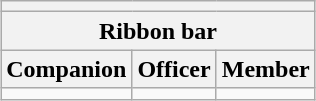<table class="wikitable" style="margin:auto;">
<tr>
<th colspan="3"></th>
</tr>
<tr>
<th colspan="3">Ribbon bar</th>
</tr>
<tr>
<th>Companion</th>
<th>Officer</th>
<th>Member</th>
</tr>
<tr>
<td></td>
<td></td>
<td></td>
</tr>
</table>
